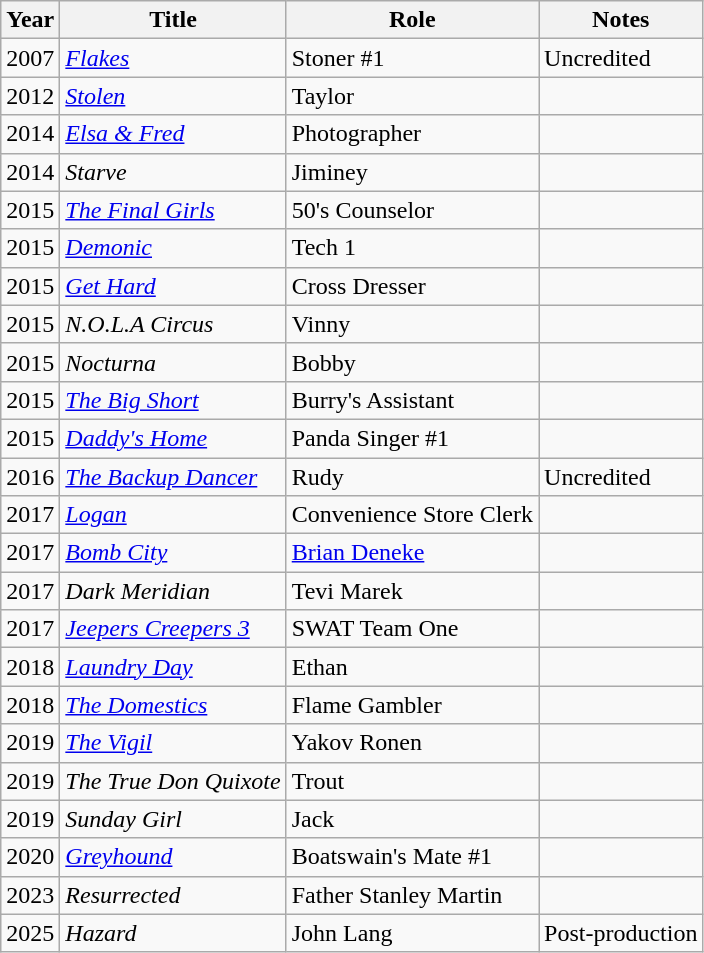<table class="wikitable sortable">
<tr>
<th>Year</th>
<th>Title</th>
<th>Role</th>
<th>Notes</th>
</tr>
<tr>
<td>2007</td>
<td><a href='#'><em>Flakes</em></a></td>
<td>Stoner #1</td>
<td>Uncredited</td>
</tr>
<tr>
<td>2012</td>
<td><a href='#'><em>Stolen</em></a></td>
<td>Taylor</td>
<td></td>
</tr>
<tr>
<td>2014</td>
<td><a href='#'><em>Elsa & Fred</em></a></td>
<td>Photographer</td>
<td></td>
</tr>
<tr>
<td>2014</td>
<td><em>Starve</em></td>
<td>Jiminey</td>
<td></td>
</tr>
<tr>
<td>2015</td>
<td><em><a href='#'>The Final Girls</a></em></td>
<td>50's Counselor</td>
<td></td>
</tr>
<tr>
<td>2015</td>
<td><a href='#'><em>Demonic</em></a></td>
<td>Tech 1</td>
<td></td>
</tr>
<tr>
<td>2015</td>
<td><em><a href='#'>Get Hard</a></em></td>
<td>Cross Dresser</td>
<td></td>
</tr>
<tr>
<td>2015</td>
<td><em>N.O.L.A Circus</em></td>
<td>Vinny</td>
<td></td>
</tr>
<tr>
<td>2015</td>
<td><em>Nocturna</em></td>
<td>Bobby</td>
<td></td>
</tr>
<tr>
<td>2015</td>
<td><a href='#'><em>The Big Short</em></a></td>
<td>Burry's Assistant</td>
<td></td>
</tr>
<tr>
<td>2015</td>
<td><a href='#'><em>Daddy's Home</em></a></td>
<td>Panda Singer #1</td>
<td></td>
</tr>
<tr>
<td>2016</td>
<td><em><a href='#'>The Backup Dancer</a></em></td>
<td>Rudy</td>
<td>Uncredited</td>
</tr>
<tr>
<td>2017</td>
<td><a href='#'><em>Logan</em></a></td>
<td>Convenience Store Clerk</td>
<td></td>
</tr>
<tr>
<td>2017</td>
<td><em><a href='#'>Bomb City</a></em></td>
<td><a href='#'>Brian Deneke</a></td>
<td></td>
</tr>
<tr>
<td>2017</td>
<td><em>Dark Meridian</em></td>
<td>Tevi Marek</td>
<td></td>
</tr>
<tr>
<td>2017</td>
<td><em><a href='#'>Jeepers Creepers 3</a></em></td>
<td>SWAT Team One</td>
<td></td>
</tr>
<tr>
<td>2018</td>
<td><em><a href='#'>Laundry Day</a></em></td>
<td>Ethan</td>
<td></td>
</tr>
<tr>
<td>2018</td>
<td><em><a href='#'>The Domestics</a></em></td>
<td>Flame Gambler</td>
<td></td>
</tr>
<tr>
<td>2019</td>
<td><a href='#'><em>The Vigil</em></a></td>
<td>Yakov Ronen</td>
<td></td>
</tr>
<tr>
<td>2019</td>
<td><em>The True Don Quixote</em></td>
<td>Trout</td>
<td></td>
</tr>
<tr>
<td>2019</td>
<td><em>Sunday Girl</em></td>
<td>Jack</td>
<td></td>
</tr>
<tr>
<td>2020</td>
<td><a href='#'><em>Greyhound</em></a></td>
<td>Boatswain's Mate #1</td>
<td></td>
</tr>
<tr>
<td>2023</td>
<td><em>Resurrected</em></td>
<td>Father Stanley Martin</td>
<td></td>
</tr>
<tr>
<td>2025</td>
<td><em>Hazard</em></td>
<td>John Lang</td>
<td>Post-production</td>
</tr>
</table>
